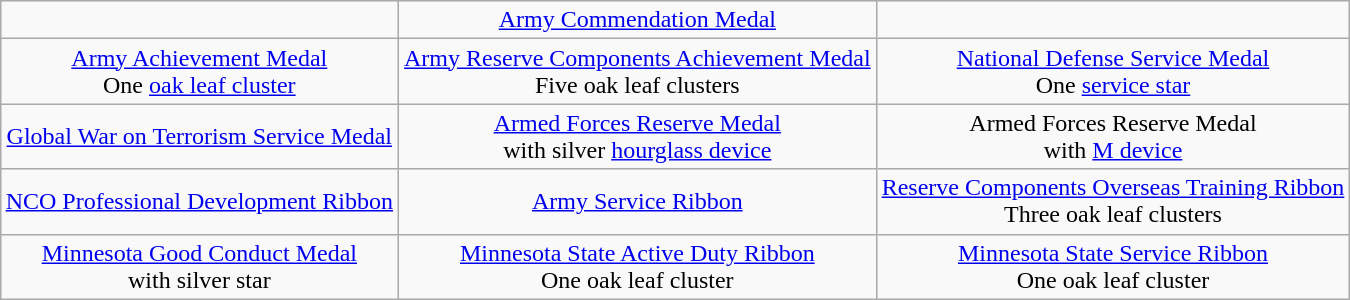<table class="wikitable" style="margin:1em auto; text-align:center;">
<tr>
<td></td>
<td><a href='#'>Army Commendation Medal</a></td>
<td></td>
</tr>
<tr>
<td><a href='#'>Army Achievement Medal</a><br>One <a href='#'>oak leaf cluster</a></td>
<td><a href='#'>Army Reserve Components Achievement Medal</a><br>Five oak leaf clusters</td>
<td><a href='#'>National Defense Service Medal</a><br>One <a href='#'>service star</a></td>
</tr>
<tr>
<td><a href='#'>Global War on Terrorism Service Medal</a></td>
<td><a href='#'>Armed Forces Reserve Medal</a><br>with silver <a href='#'>hourglass device</a></td>
<td>Armed Forces Reserve Medal<br>with <a href='#'>M device</a></td>
</tr>
<tr>
<td><a href='#'>NCO Professional Development Ribbon</a></td>
<td><a href='#'>Army Service Ribbon</a></td>
<td><a href='#'>Reserve Components Overseas Training Ribbon</a><br>Three oak leaf clusters</td>
</tr>
<tr>
<td><a href='#'>Minnesota Good Conduct Medal</a><br>with silver star</td>
<td><a href='#'>Minnesota State Active Duty Ribbon</a><br>One oak leaf cluster</td>
<td><a href='#'>Minnesota State Service Ribbon</a><br>One oak leaf cluster</td>
</tr>
</table>
